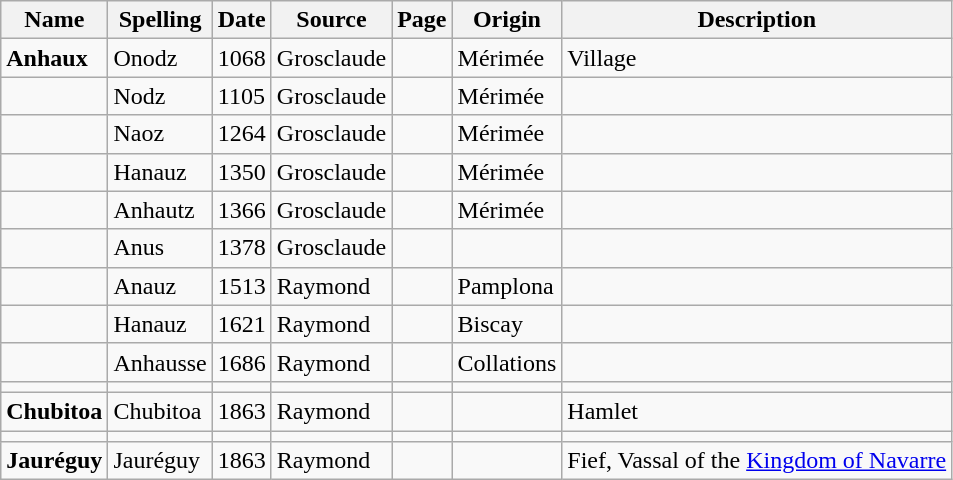<table class="wikitable">
<tr>
<th>Name</th>
<th>Spelling</th>
<th>Date</th>
<th>Source</th>
<th>Page</th>
<th>Origin</th>
<th>Description</th>
</tr>
<tr>
<td><strong>Anhaux</strong></td>
<td>Onodz</td>
<td>1068</td>
<td>Grosclaude</td>
<td></td>
<td>Mérimée</td>
<td>Village</td>
</tr>
<tr>
<td></td>
<td>Nodz</td>
<td>1105</td>
<td>Grosclaude</td>
<td></td>
<td>Mérimée</td>
<td></td>
</tr>
<tr>
<td></td>
<td>Naoz</td>
<td>1264</td>
<td>Grosclaude</td>
<td></td>
<td>Mérimée</td>
<td></td>
</tr>
<tr>
<td></td>
<td>Hanauz</td>
<td>1350</td>
<td>Grosclaude</td>
<td></td>
<td>Mérimée</td>
<td></td>
</tr>
<tr>
<td></td>
<td>Anhautz</td>
<td>1366</td>
<td>Grosclaude</td>
<td></td>
<td>Mérimée</td>
<td></td>
</tr>
<tr>
<td></td>
<td>Anus</td>
<td>1378</td>
<td>Grosclaude</td>
<td></td>
<td></td>
<td></td>
</tr>
<tr>
<td></td>
<td>Anauz</td>
<td>1513</td>
<td>Raymond</td>
<td></td>
<td>Pamplona</td>
<td></td>
</tr>
<tr>
<td></td>
<td>Hanauz</td>
<td>1621</td>
<td>Raymond</td>
<td></td>
<td>Biscay</td>
<td></td>
</tr>
<tr>
<td></td>
<td>Anhausse</td>
<td>1686</td>
<td>Raymond</td>
<td></td>
<td>Collations</td>
<td></td>
</tr>
<tr>
<td></td>
<td></td>
<td></td>
<td></td>
<td></td>
<td></td>
<td></td>
</tr>
<tr>
<td><strong>Chubitoa</strong></td>
<td>Chubitoa</td>
<td>1863</td>
<td>Raymond</td>
<td></td>
<td></td>
<td>Hamlet</td>
</tr>
<tr>
<td></td>
<td></td>
<td></td>
<td></td>
<td></td>
<td></td>
<td></td>
</tr>
<tr>
<td><strong>Jauréguy</strong></td>
<td>Jauréguy</td>
<td>1863</td>
<td>Raymond</td>
<td></td>
<td></td>
<td>Fief, Vassal of the <a href='#'>Kingdom of Navarre</a></td>
</tr>
</table>
